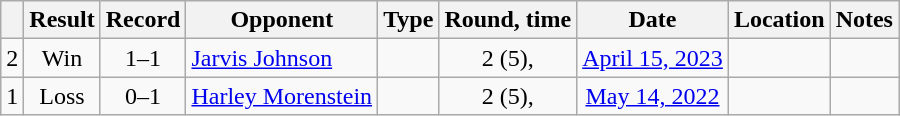<table class="wikitable" style="text-align:center">
<tr>
<th></th>
<th>Result</th>
<th>Record</th>
<th>Opponent</th>
<th>Type</th>
<th>Round, time</th>
<th>Date</th>
<th>Location</th>
<th>Notes</th>
</tr>
<tr>
<td>2</td>
<td>Win</td>
<td>1–1</td>
<td style="text-align:left;"><a href='#'>Jarvis Johnson</a></td>
<td></td>
<td>2 (5), </td>
<td><a href='#'>April 15, 2023</a></td>
<td style="text-align:left;"></td>
<td></td>
</tr>
<tr>
<td>1</td>
<td>Loss</td>
<td>0–1</td>
<td style="text-align:left;"><a href='#'>Harley Morenstein</a></td>
<td></td>
<td>2 (5), </td>
<td><a href='#'>May 14, 2022</a></td>
<td style="text-align:left;"></td>
<td></td>
</tr>
</table>
